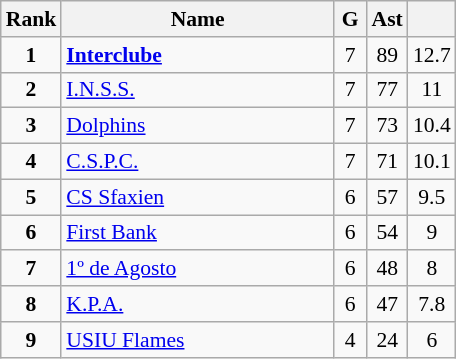<table class="wikitable" style="text-align:center; font-size:90%;">
<tr>
<th width=10px>Rank</th>
<th width=175px>Name</th>
<th width=15px>G</th>
<th width=10px>Ast</th>
<th width=10px></th>
</tr>
<tr>
<td><strong>1</strong></td>
<td align=left> <strong><a href='#'>Interclube</a></strong></td>
<td>7</td>
<td>89</td>
<td>12.7</td>
</tr>
<tr>
<td><strong>2</strong></td>
<td align=left> <a href='#'>I.N.S.S.</a></td>
<td>7</td>
<td>77</td>
<td>11</td>
</tr>
<tr>
<td><strong>3</strong></td>
<td align=left> <a href='#'>Dolphins</a></td>
<td>7</td>
<td>73</td>
<td>10.4</td>
</tr>
<tr>
<td><strong>4</strong></td>
<td align=left> <a href='#'>C.S.P.C.</a></td>
<td>7</td>
<td>71</td>
<td>10.1</td>
</tr>
<tr>
<td><strong>5</strong></td>
<td align=left> <a href='#'>CS Sfaxien</a></td>
<td>6</td>
<td>57</td>
<td>9.5</td>
</tr>
<tr>
<td><strong>6</strong></td>
<td align=left> <a href='#'>First Bank</a></td>
<td>6</td>
<td>54</td>
<td>9</td>
</tr>
<tr>
<td><strong>7</strong></td>
<td align=left> <a href='#'>1º de Agosto</a></td>
<td>6</td>
<td>48</td>
<td>8</td>
</tr>
<tr>
<td><strong>8</strong></td>
<td align=left> <a href='#'>K.P.A.</a></td>
<td>6</td>
<td>47</td>
<td>7.8</td>
</tr>
<tr>
<td><strong>9</strong></td>
<td align=left> <a href='#'>USIU Flames</a></td>
<td>4</td>
<td>24</td>
<td>6</td>
</tr>
</table>
